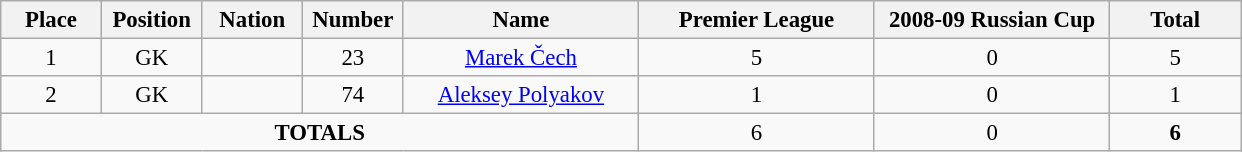<table class="wikitable" style="font-size: 95%; text-align: center;">
<tr>
<th width=60>Place</th>
<th width=60>Position</th>
<th width=60>Nation</th>
<th width=60>Number</th>
<th width=150>Name</th>
<th width=150>Premier League</th>
<th width=150>2008-09 Russian Cup</th>
<th width=80>Total</th>
</tr>
<tr>
<td>1</td>
<td>GK</td>
<td></td>
<td>23</td>
<td><a href='#'>Marek Čech</a></td>
<td>5</td>
<td>0</td>
<td>5</td>
</tr>
<tr>
<td>2</td>
<td>GK</td>
<td></td>
<td>74</td>
<td><a href='#'>Aleksey Polyakov</a></td>
<td>1</td>
<td>0</td>
<td>1</td>
</tr>
<tr>
<td colspan="5"><strong>TOTALS</strong></td>
<td>6</td>
<td>0</td>
<td><strong>6</strong></td>
</tr>
</table>
